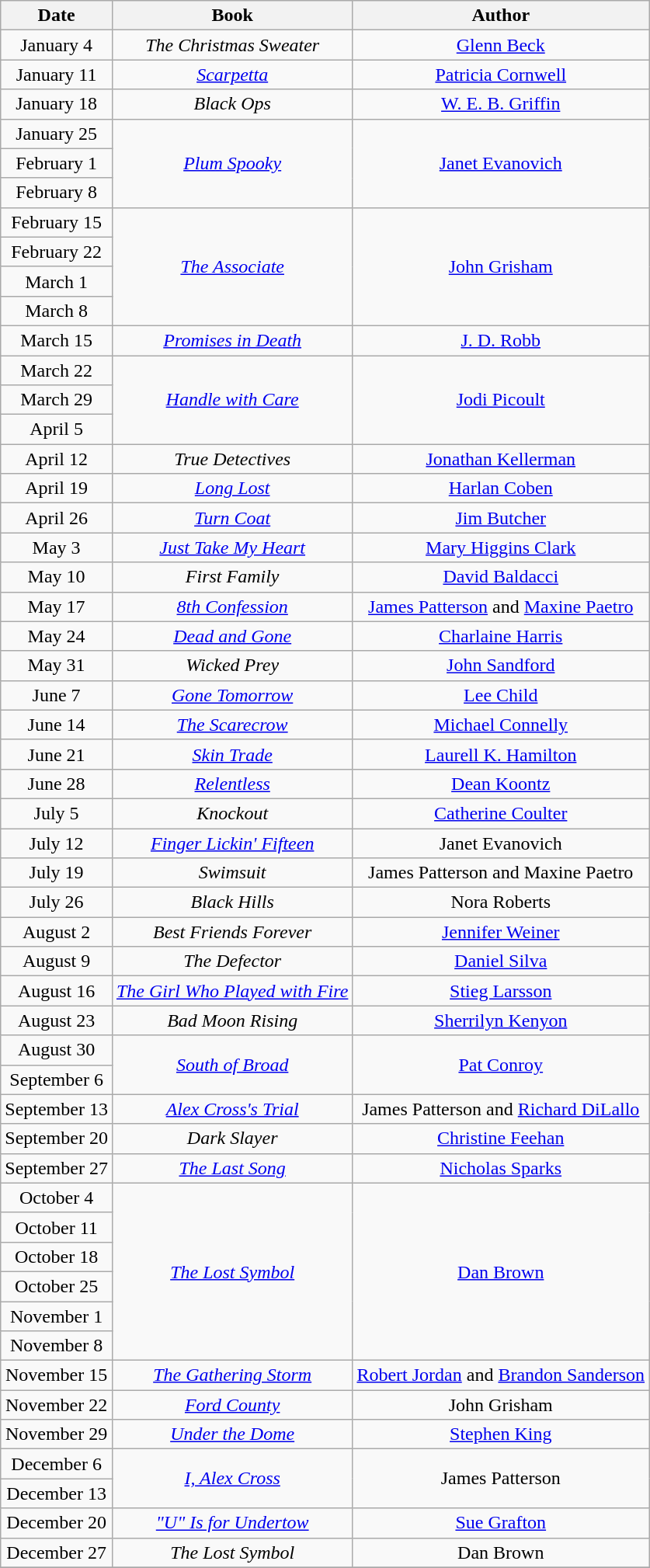<table class="wikitable sortable" style="text-align: center">
<tr>
<th>Date</th>
<th>Book</th>
<th>Author</th>
</tr>
<tr>
<td>January 4</td>
<td><em>The Christmas Sweater</em></td>
<td><a href='#'>Glenn Beck</a></td>
</tr>
<tr>
<td>January 11</td>
<td><em><a href='#'>Scarpetta</a></em></td>
<td><a href='#'>Patricia Cornwell</a></td>
</tr>
<tr>
<td>January 18</td>
<td><em>Black Ops</em></td>
<td><a href='#'>W. E. B. Griffin</a></td>
</tr>
<tr>
<td>January 25</td>
<td rowspan=3><em><a href='#'>Plum Spooky</a></em></td>
<td rowspan=3><a href='#'>Janet Evanovich</a></td>
</tr>
<tr>
<td>February 1</td>
</tr>
<tr>
<td>February 8</td>
</tr>
<tr>
<td>February 15</td>
<td rowspan=4><em><a href='#'>The Associate</a></em></td>
<td rowspan=4><a href='#'>John Grisham</a></td>
</tr>
<tr>
<td>February 22</td>
</tr>
<tr>
<td>March 1</td>
</tr>
<tr>
<td>March 8</td>
</tr>
<tr>
<td>March 15</td>
<td><em><a href='#'>Promises in Death</a></em></td>
<td><a href='#'>J. D. Robb</a></td>
</tr>
<tr>
<td>March 22</td>
<td rowspan=3><em><a href='#'>Handle with Care</a></em></td>
<td rowspan=3><a href='#'>Jodi Picoult</a></td>
</tr>
<tr>
<td>March 29</td>
</tr>
<tr>
<td>April 5</td>
</tr>
<tr>
<td>April 12</td>
<td><em>True Detectives</em></td>
<td><a href='#'>Jonathan Kellerman</a></td>
</tr>
<tr>
<td>April 19</td>
<td><em><a href='#'>Long Lost</a></em></td>
<td><a href='#'>Harlan Coben</a></td>
</tr>
<tr>
<td>April 26</td>
<td><em><a href='#'>Turn Coat</a></em></td>
<td><a href='#'>Jim Butcher</a></td>
</tr>
<tr>
<td>May 3</td>
<td><em><a href='#'>Just Take My Heart</a></em></td>
<td><a href='#'>Mary Higgins Clark</a></td>
</tr>
<tr>
<td>May 10</td>
<td><em>First Family</em></td>
<td><a href='#'>David Baldacci</a></td>
</tr>
<tr>
<td>May 17</td>
<td><em><a href='#'>8th Confession</a></em></td>
<td><a href='#'>James Patterson</a> and <a href='#'>Maxine Paetro</a></td>
</tr>
<tr>
<td>May 24</td>
<td><em><a href='#'>Dead and Gone</a></em></td>
<td><a href='#'>Charlaine Harris</a></td>
</tr>
<tr>
<td>May 31</td>
<td><em>Wicked Prey</em></td>
<td><a href='#'>John Sandford</a></td>
</tr>
<tr>
<td>June 7</td>
<td><em><a href='#'>Gone Tomorrow</a></em></td>
<td><a href='#'>Lee Child</a></td>
</tr>
<tr>
<td>June 14</td>
<td><em><a href='#'>The Scarecrow</a></em></td>
<td><a href='#'>Michael Connelly</a></td>
</tr>
<tr>
<td>June 21</td>
<td><em><a href='#'>Skin Trade</a></em></td>
<td><a href='#'>Laurell K. Hamilton</a></td>
</tr>
<tr>
<td>June 28</td>
<td><em><a href='#'>Relentless</a></em></td>
<td><a href='#'>Dean Koontz</a></td>
</tr>
<tr>
<td>July 5</td>
<td><em>Knockout</em></td>
<td><a href='#'>Catherine Coulter</a></td>
</tr>
<tr>
<td>July 12</td>
<td><em><a href='#'>Finger Lickin' Fifteen</a></em></td>
<td>Janet Evanovich</td>
</tr>
<tr>
<td>July 19</td>
<td><em>Swimsuit</em></td>
<td>James Patterson and Maxine Paetro</td>
</tr>
<tr>
<td>July 26</td>
<td><em>Black Hills</em></td>
<td>Nora Roberts</td>
</tr>
<tr>
<td>August 2</td>
<td><em>Best Friends Forever</em></td>
<td><a href='#'>Jennifer Weiner</a></td>
</tr>
<tr>
<td>August 9</td>
<td><em>The Defector</em></td>
<td><a href='#'>Daniel Silva</a></td>
</tr>
<tr>
<td>August 16</td>
<td><em><a href='#'>The Girl Who Played with Fire</a></em></td>
<td><a href='#'>Stieg Larsson</a></td>
</tr>
<tr>
<td>August 23</td>
<td><em>Bad Moon Rising</em></td>
<td><a href='#'>Sherrilyn Kenyon</a></td>
</tr>
<tr>
<td>August 30</td>
<td rowspan=2><em><a href='#'>South of Broad</a></em></td>
<td rowspan=2><a href='#'>Pat Conroy</a></td>
</tr>
<tr>
<td>September 6</td>
</tr>
<tr>
<td>September 13</td>
<td><em><a href='#'>Alex Cross's Trial</a></em></td>
<td>James Patterson and <a href='#'>Richard DiLallo</a></td>
</tr>
<tr>
<td>September 20</td>
<td><em>Dark Slayer</em></td>
<td><a href='#'>Christine Feehan</a></td>
</tr>
<tr>
<td>September 27</td>
<td><em><a href='#'>The Last Song</a></em></td>
<td><a href='#'>Nicholas Sparks</a></td>
</tr>
<tr>
<td>October 4</td>
<td rowspan=6><em><a href='#'>The Lost Symbol</a></em></td>
<td rowspan=6><a href='#'>Dan Brown</a></td>
</tr>
<tr>
<td>October 11</td>
</tr>
<tr>
<td>October 18</td>
</tr>
<tr>
<td>October 25</td>
</tr>
<tr>
<td>November 1</td>
</tr>
<tr>
<td>November 8</td>
</tr>
<tr>
<td>November 15</td>
<td><em><a href='#'>The Gathering Storm</a></em></td>
<td><a href='#'>Robert Jordan</a> and <a href='#'>Brandon Sanderson</a></td>
</tr>
<tr>
<td>November 22</td>
<td><em><a href='#'>Ford County</a></em></td>
<td>John Grisham</td>
</tr>
<tr>
<td>November 29</td>
<td><em><a href='#'>Under the Dome</a></em></td>
<td><a href='#'>Stephen King</a></td>
</tr>
<tr>
<td>December 6</td>
<td rowspan=2><em><a href='#'>I, Alex Cross</a></em></td>
<td rowspan=2>James Patterson</td>
</tr>
<tr>
<td>December 13</td>
</tr>
<tr>
<td>December 20</td>
<td><em><a href='#'>"U" Is for Undertow</a></em></td>
<td><a href='#'>Sue Grafton</a></td>
</tr>
<tr>
<td>December 27</td>
<td><em>The Lost Symbol</em></td>
<td>Dan Brown</td>
</tr>
<tr>
</tr>
</table>
